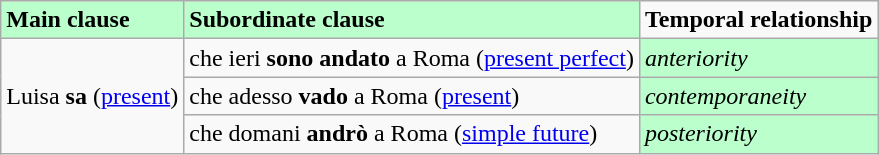<table class="wikitable">
<tr>
<td style="background: #BBFFCC;"><strong>Main clause</strong></td>
<td style="background: #BBFFCC;"><strong>Subordinate clause</strong></td>
<td><strong>Temporal relationship</strong></td>
</tr>
<tr>
<td rowspan=3>Luisa <strong>sa</strong> (<a href='#'>present</a>)</td>
<td>che ieri <strong>sono andato</strong> a Roma (<a href='#'>present perfect</a>)</td>
<td style="background: #BBFFCC;"><em>anteriority</em></td>
</tr>
<tr>
<td>che adesso <strong>vado</strong> a Roma (<a href='#'>present</a>)</td>
<td style="background: #BBFFCC;"><em>contemporaneity</em></td>
</tr>
<tr>
<td>che domani <strong>andrò</strong> a Roma (<a href='#'>simple future</a>)</td>
<td style="background: #BBFFCC;"><em>posteriority</em></td>
</tr>
</table>
